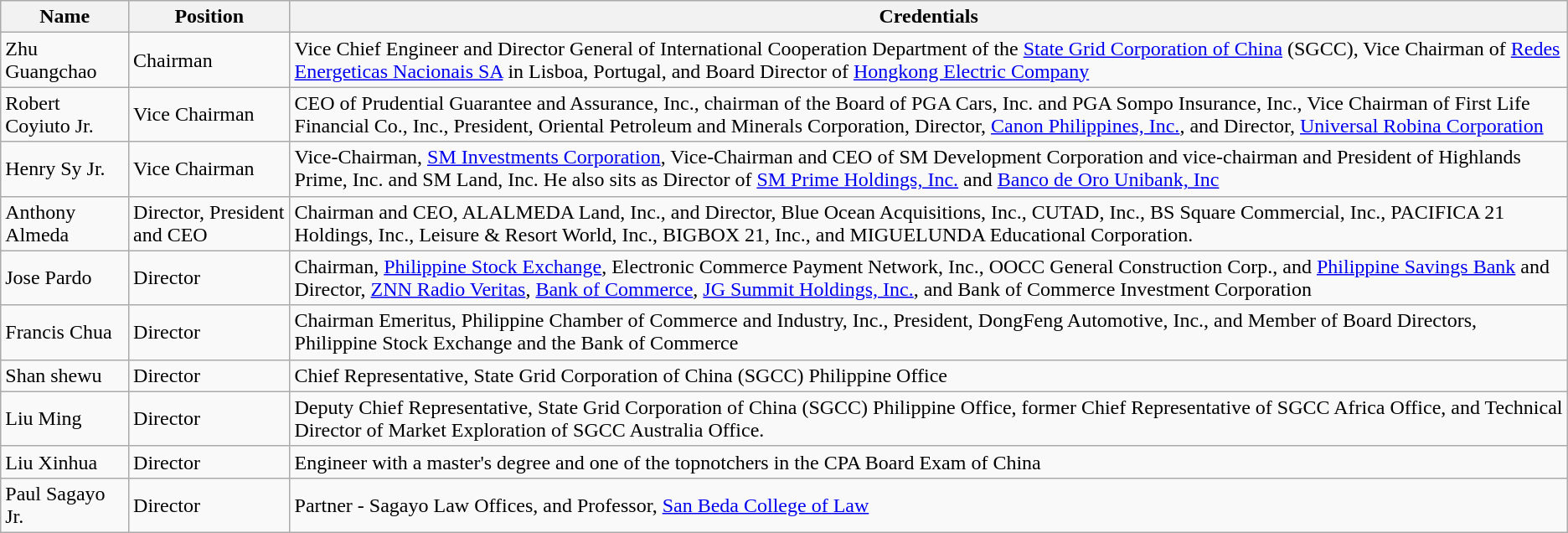<table class="wikitable">
<tr>
<th>Name</th>
<th>Position</th>
<th>Credentials</th>
</tr>
<tr>
<td>Zhu Guangchao</td>
<td>Chairman</td>
<td>Vice Chief Engineer and Director General of International Cooperation Department of the <a href='#'>State Grid Corporation of China</a> (SGCC), Vice Chairman of <a href='#'>Redes Energeticas Nacionais SA</a> in Lisboa, Portugal, and Board Director of <a href='#'>Hongkong Electric Company</a></td>
</tr>
<tr>
<td>Robert Coyiuto Jr.</td>
<td>Vice Chairman</td>
<td>CEO of Prudential Guarantee and Assurance, Inc., chairman of the Board of PGA Cars, Inc. and PGA Sompo Insurance, Inc., Vice Chairman of First Life Financial Co., Inc., President, Oriental Petroleum and Minerals Corporation, Director, <a href='#'>Canon Philippines, Inc.</a>, and Director, <a href='#'>Universal Robina Corporation</a></td>
</tr>
<tr>
<td>Henry Sy Jr.</td>
<td>Vice Chairman</td>
<td>Vice-Chairman, <a href='#'>SM Investments Corporation</a>, Vice-Chairman and CEO of SM Development Corporation and vice-chairman and President of Highlands Prime, Inc. and SM Land, Inc. He also sits as Director of <a href='#'>SM Prime Holdings, Inc.</a> and <a href='#'>Banco de Oro Unibank, Inc</a></td>
</tr>
<tr>
<td>Anthony Almeda</td>
<td>Director, President and CEO</td>
<td>Chairman and CEO, ALALMEDA Land, Inc., and Director, Blue Ocean Acquisitions, Inc., CUTAD, Inc., BS Square Commercial, Inc., PACIFICA 21 Holdings, Inc., Leisure & Resort World, Inc., BIGBOX 21, Inc., and MIGUELUNDA Educational Corporation.</td>
</tr>
<tr>
<td>Jose Pardo</td>
<td>Director</td>
<td>Chairman, <a href='#'>Philippine Stock Exchange</a>, Electronic Commerce Payment Network, Inc., OOCC General Construction Corp., and <a href='#'>Philippine Savings Bank</a> and Director, <a href='#'>ZNN Radio Veritas</a>, <a href='#'>Bank of Commerce</a>, <a href='#'>JG Summit Holdings, Inc.</a>, and Bank of Commerce Investment Corporation</td>
</tr>
<tr>
<td>Francis Chua</td>
<td>Director</td>
<td>Chairman Emeritus, Philippine Chamber of Commerce and Industry, Inc., President, DongFeng Automotive, Inc., and Member of Board Directors, Philippine Stock Exchange and the Bank of Commerce</td>
</tr>
<tr>
<td>Shan shewu</td>
<td>Director</td>
<td>Chief Representative, State Grid Corporation of China (SGCC) Philippine Office</td>
</tr>
<tr>
<td>Liu Ming</td>
<td>Director</td>
<td>Deputy Chief Representative, State Grid Corporation of China (SGCC) Philippine Office, former Chief Representative of SGCC Africa Office, and Technical Director of Market Exploration of SGCC Australia Office.</td>
</tr>
<tr>
<td>Liu Xinhua</td>
<td>Director</td>
<td>Engineer with a master's degree and one of the topnotchers in the CPA Board Exam of China</td>
</tr>
<tr>
<td>Paul Sagayo Jr.</td>
<td>Director</td>
<td>Partner - Sagayo Law Offices, and Professor, <a href='#'>San Beda College of Law</a></td>
</tr>
</table>
